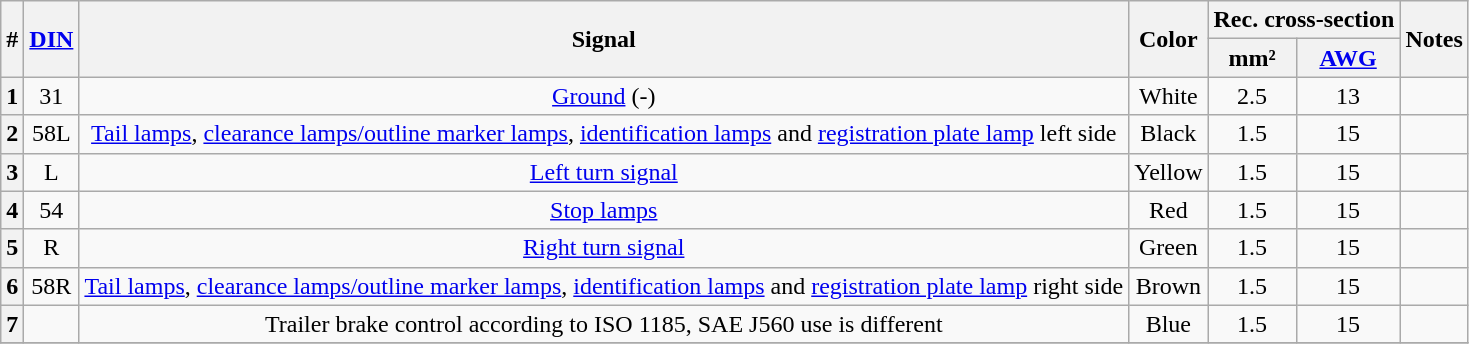<table class="wikitable sortable" style="text-align: center">
<tr>
<th rowspan="2">#</th>
<th rowspan="2"><a href='#'>DIN</a></th>
<th rowspan="2">Signal</th>
<th rowspan="2">Color</th>
<th colspan="2">Rec. cross-section</th>
<th rowspan="2">Notes</th>
</tr>
<tr>
<th>mm²</th>
<th><a href='#'>AWG</a></th>
</tr>
<tr>
<th>1</th>
<td>31</td>
<td><a href='#'>Ground</a> (-)</td>
<td>White</td>
<td>2.5</td>
<td>13</td>
<td></td>
</tr>
<tr>
<th>2</th>
<td>58L</td>
<td><a href='#'>Tail lamps</a>, <a href='#'>clearance lamps/outline marker lamps</a>, <a href='#'>identification lamps</a> and <a href='#'>registration plate lamp</a> left side</td>
<td>Black</td>
<td>1.5</td>
<td>15</td>
<td> </td>
</tr>
<tr>
<th>3</th>
<td>L</td>
<td><a href='#'>Left turn signal</a></td>
<td>Yellow</td>
<td>1.5</td>
<td>15</td>
<td></td>
</tr>
<tr>
<th>4</th>
<td>54</td>
<td><a href='#'>Stop lamps</a></td>
<td>Red</td>
<td>1.5</td>
<td>15</td>
<td></td>
</tr>
<tr>
<th>5</th>
<td>R</td>
<td><a href='#'>Right turn signal</a></td>
<td>Green</td>
<td>1.5</td>
<td>15</td>
<td></td>
</tr>
<tr>
<th>6</th>
<td>58R</td>
<td><a href='#'>Tail lamps</a>, <a href='#'>clearance lamps/outline marker lamps</a>, <a href='#'>identification lamps</a> and <a href='#'>registration plate lamp</a> right side</td>
<td>Brown</td>
<td>1.5</td>
<td>15</td>
<td> </td>
</tr>
<tr>
<th>7</th>
<td></td>
<td>Trailer brake control according to ISO 1185, SAE J560 use is different</td>
<td>Blue</td>
<td>1.5</td>
<td>15</td>
<td></td>
</tr>
<tr>
</tr>
</table>
